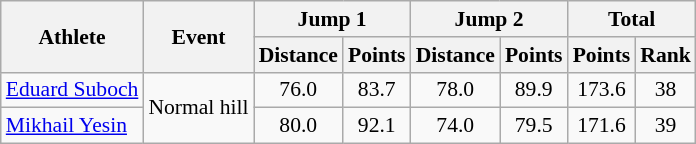<table class="wikitable" style="font-size:90%">
<tr>
<th rowspan="2">Athlete</th>
<th rowspan="2">Event</th>
<th colspan="2">Jump 1</th>
<th colspan="2">Jump 2</th>
<th colspan="2">Total</th>
</tr>
<tr>
<th>Distance</th>
<th>Points</th>
<th>Distance</th>
<th>Points</th>
<th>Points</th>
<th>Rank</th>
</tr>
<tr>
<td><a href='#'>Eduard Suboch</a></td>
<td rowspan="2">Normal hill</td>
<td align="center">76.0</td>
<td align="center">83.7</td>
<td align="center">78.0</td>
<td align="center">89.9</td>
<td align="center">173.6</td>
<td align="center">38</td>
</tr>
<tr>
<td><a href='#'>Mikhail Yesin</a></td>
<td align="center">80.0</td>
<td align="center">92.1</td>
<td align="center">74.0</td>
<td align="center">79.5</td>
<td align="center">171.6</td>
<td align="center">39</td>
</tr>
</table>
